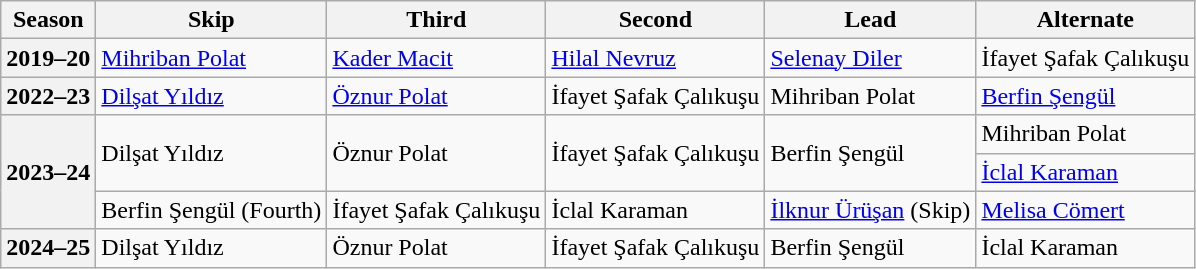<table class="wikitable">
<tr>
<th scope="col">Season</th>
<th scope="col">Skip</th>
<th scope="col">Third</th>
<th scope="col">Second</th>
<th scope="col">Lead</th>
<th scope="col">Alternate</th>
</tr>
<tr>
<th scope="row">2019–20</th>
<td><a href='#'>Mihriban Polat</a></td>
<td><a href='#'>Kader Macit</a></td>
<td><a href='#'>Hilal Nevruz</a></td>
<td><a href='#'>Selenay Diler</a></td>
<td>İfayet Şafak Çalıkuşu</td>
</tr>
<tr>
<th scope="row">2022–23</th>
<td><a href='#'>Dilşat Yıldız</a></td>
<td><a href='#'>Öznur Polat</a></td>
<td>İfayet Şafak Çalıkuşu</td>
<td>Mihriban Polat</td>
<td><a href='#'>Berfin Şengül</a></td>
</tr>
<tr>
<th scope="row" rowspan=3>2023–24</th>
<td rowspan=2>Dilşat Yıldız</td>
<td rowspan=2>Öznur Polat</td>
<td rowspan=2>İfayet Şafak Çalıkuşu</td>
<td rowspan=2>Berfin Şengül</td>
<td>Mihriban Polat</td>
</tr>
<tr>
<td><a href='#'>İclal Karaman</a></td>
</tr>
<tr>
<td>Berfin Şengül (Fourth)</td>
<td>İfayet Şafak Çalıkuşu</td>
<td>İclal Karaman</td>
<td><a href='#'>İlknur Ürüşan</a> (Skip)</td>
<td><a href='#'>Melisa Cömert</a></td>
</tr>
<tr>
<th scope="row">2024–25</th>
<td>Dilşat Yıldız</td>
<td>Öznur Polat</td>
<td>İfayet Şafak Çalıkuşu</td>
<td>Berfin Şengül</td>
<td>İclal Karaman</td>
</tr>
</table>
